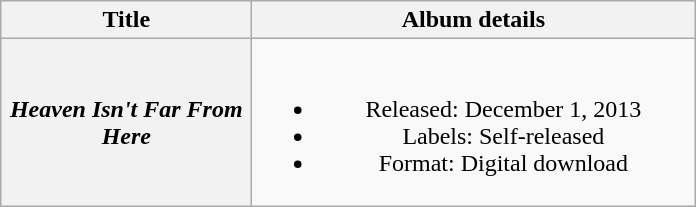<table class="wikitable plainrowheaders" style="text-align:center;">
<tr>
<th scope="col" style="width:10em;">Title</th>
<th scope="col" style="width:18em;">Album details</th>
</tr>
<tr>
<th scope="row"><em>Heaven Isn't Far From Here</em></th>
<td><br><ul><li>Released: December 1, 2013</li><li>Labels: Self-released</li><li>Format: Digital download</li></ul></td>
</tr>
</table>
